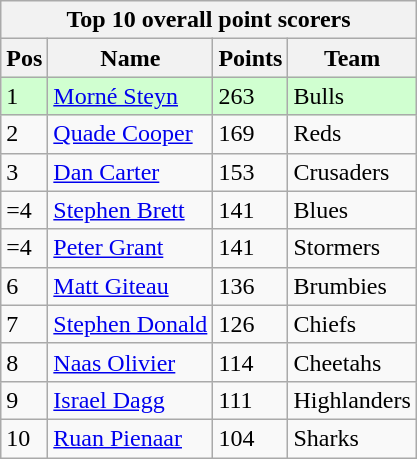<table class="wikitable">
<tr>
<th colspan=9>Top 10 overall point scorers</th>
</tr>
<tr>
<th>Pos</th>
<th>Name</th>
<th>Points</th>
<th>Team</th>
</tr>
<tr style="background:#d0ffd0;">
<td>1</td>
<td style="text-align:left;"><a href='#'>Morné Steyn</a></td>
<td>263</td>
<td> Bulls</td>
</tr>
<tr>
<td>2</td>
<td style="text-align:left;"><a href='#'>Quade Cooper</a></td>
<td>169</td>
<td> Reds</td>
</tr>
<tr>
<td>3</td>
<td style="text-align:left;"><a href='#'>Dan Carter</a></td>
<td>153</td>
<td> Crusaders</td>
</tr>
<tr>
<td>=4</td>
<td style="text-align:left;"><a href='#'>Stephen Brett</a></td>
<td>141</td>
<td> Blues</td>
</tr>
<tr>
<td>=4</td>
<td style="text-align:left;"><a href='#'>Peter Grant</a></td>
<td>141</td>
<td> Stormers</td>
</tr>
<tr>
<td>6</td>
<td style="text-align:left;"><a href='#'>Matt Giteau</a></td>
<td>136</td>
<td> Brumbies</td>
</tr>
<tr>
<td>7</td>
<td style="text-align:left;"><a href='#'>Stephen Donald</a></td>
<td>126</td>
<td> Chiefs</td>
</tr>
<tr>
<td>8</td>
<td style="text-align:left;"><a href='#'>Naas Olivier</a></td>
<td>114</td>
<td> Cheetahs</td>
</tr>
<tr>
<td>9</td>
<td style="text-align:left;"><a href='#'>Israel Dagg</a></td>
<td>111</td>
<td> Highlanders</td>
</tr>
<tr>
<td>10</td>
<td style="text-align:left;"><a href='#'>Ruan Pienaar</a></td>
<td>104</td>
<td> Sharks</td>
</tr>
</table>
